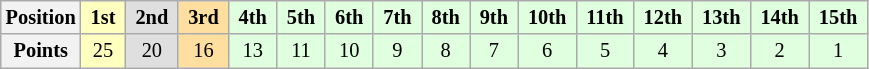<table class="wikitable" style="font-size:85%; text-align:center">
<tr>
<th>Position</th>
<td style="background:#ffffbf;"> <strong>1st</strong> </td>
<td style="background:#dfdfdf;"> <strong>2nd</strong> </td>
<td style="background:#ffdf9f;"> <strong>3rd</strong> </td>
<td style="background:#dfffdf;"> <strong>4th</strong> </td>
<td style="background:#dfffdf;"> <strong>5th</strong> </td>
<td style="background:#dfffdf;"> <strong>6th</strong> </td>
<td style="background:#dfffdf;"> <strong>7th</strong> </td>
<td style="background:#dfffdf;"> <strong>8th</strong> </td>
<td style="background:#dfffdf;"> <strong>9th</strong> </td>
<td style="background:#dfffdf;"> <strong>10th</strong> </td>
<td style="background:#dfffdf;"> <strong>11th</strong> </td>
<td style="background:#dfffdf;"> <strong>12th</strong> </td>
<td style="background:#dfffdf;"> <strong>13th</strong> </td>
<td style="background:#dfffdf;"> <strong>14th</strong> </td>
<td style="background:#dfffdf;"> <strong>15th</strong> </td>
</tr>
<tr>
<th>Points</th>
<td style="background:#ffffbf;">25</td>
<td style="background:#dfdfdf;">20</td>
<td style="background:#ffdf9f;">16</td>
<td style="background:#dfffdf;">13</td>
<td style="background:#dfffdf;">11</td>
<td style="background:#dfffdf;">10</td>
<td style="background:#dfffdf;">9</td>
<td style="background:#dfffdf;">8</td>
<td style="background:#dfffdf;">7</td>
<td style="background:#dfffdf;">6</td>
<td style="background:#dfffdf;">5</td>
<td style="background:#dfffdf;">4</td>
<td style="background:#dfffdf;">3</td>
<td style="background:#dfffdf;">2</td>
<td style="background:#dfffdf;">1</td>
</tr>
</table>
